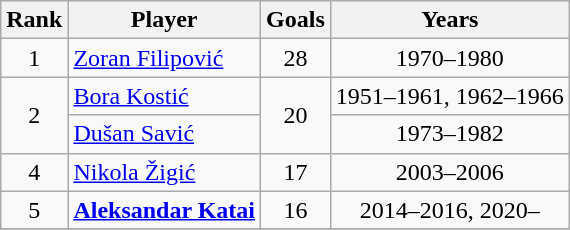<table class="wikitable" style="text-align:center">
<tr>
<th>Rank</th>
<th>Player</th>
<th>Goals</th>
<th>Years</th>
</tr>
<tr>
<td>1</td>
<td align=left> <a href='#'>Zoran Filipović</a></td>
<td>28</td>
<td align=center>1970–1980</td>
</tr>
<tr>
<td rowspan=2>2</td>
<td align=left> <a href='#'>Bora Kostić</a></td>
<td rowspan=2>20</td>
<td align=center>1951–1961, 1962–1966</td>
</tr>
<tr>
<td align=left> <a href='#'>Dušan Savić</a></td>
<td align=center>1973–1982</td>
</tr>
<tr>
<td>4</td>
<td align=left> <a href='#'>Nikola Žigić</a></td>
<td>17</td>
<td align=center>2003–2006</td>
</tr>
<tr>
<td>5</td>
<td align=left> <strong><a href='#'>Aleksandar Katai</a></strong></td>
<td>16</td>
<td align=center>2014–2016, 2020–</td>
</tr>
<tr>
</tr>
</table>
